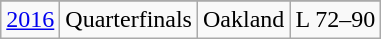<table class="wikitable" style="text-align:center">
<tr>
</tr>
<tr align="center">
<td><a href='#'>2016</a></td>
<td>Quarterfinals</td>
<td>Oakland</td>
<td>L 72–90</td>
</tr>
</table>
